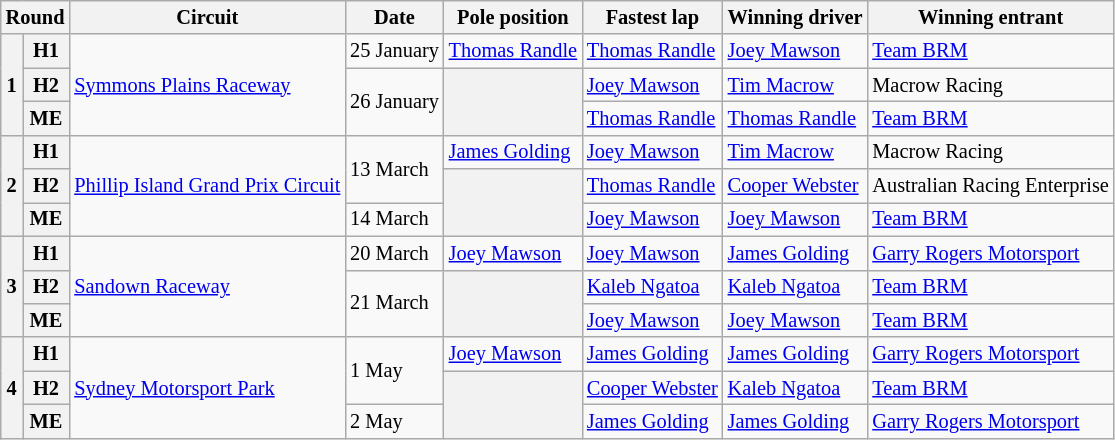<table class="wikitable" style="font-size: 85%;">
<tr>
<th colspan="2">Round</th>
<th>Circuit</th>
<th>Date</th>
<th>Pole position</th>
<th>Fastest lap</th>
<th>Winning driver</th>
<th>Winning entrant</th>
</tr>
<tr>
<th rowspan=3>1</th>
<th>H1</th>
<td rowspan=3> <a href='#'>Symmons Plains Raceway</a></td>
<td>25 January</td>
<td> <a href='#'>Thomas Randle</a></td>
<td> <a href='#'>Thomas Randle</a></td>
<td> <a href='#'>Joey Mawson</a></td>
<td><a href='#'>Team BRM</a></td>
</tr>
<tr>
<th>H2</th>
<td rowspan=2>26 January</td>
<th rowspan=2></th>
<td> <a href='#'>Joey Mawson</a></td>
<td> <a href='#'>Tim Macrow</a></td>
<td>Macrow Racing</td>
</tr>
<tr>
<th>ME</th>
<td> <a href='#'>Thomas Randle</a></td>
<td> <a href='#'>Thomas Randle</a></td>
<td><a href='#'>Team BRM</a></td>
</tr>
<tr>
<th rowspan=3>2</th>
<th>H1</th>
<td rowspan=3> <a href='#'>Phillip Island Grand Prix Circuit</a></td>
<td rowspan=2>13 March</td>
<td> <a href='#'>James Golding</a></td>
<td> <a href='#'>Joey Mawson</a></td>
<td> <a href='#'>Tim Macrow</a></td>
<td>Macrow Racing</td>
</tr>
<tr>
<th>H2</th>
<th rowspan=2></th>
<td> <a href='#'>Thomas Randle</a></td>
<td> <a href='#'>Cooper Webster</a></td>
<td>Australian Racing Enterprise</td>
</tr>
<tr>
<th>ME</th>
<td>14 March</td>
<td> <a href='#'>Joey Mawson</a></td>
<td> <a href='#'>Joey Mawson</a></td>
<td><a href='#'>Team BRM</a></td>
</tr>
<tr>
<th rowspan=3>3</th>
<th>H1</th>
<td rowspan=3> <a href='#'>Sandown Raceway</a></td>
<td>20 March</td>
<td> <a href='#'>Joey Mawson</a></td>
<td> <a href='#'>Joey Mawson</a></td>
<td> <a href='#'>James Golding</a></td>
<td><a href='#'>Garry Rogers Motorsport</a></td>
</tr>
<tr>
<th>H2</th>
<td rowspan="2">21 March</td>
<th rowspan=2></th>
<td> <a href='#'>Kaleb Ngatoa</a></td>
<td> <a href='#'>Kaleb Ngatoa</a></td>
<td><a href='#'>Team BRM</a></td>
</tr>
<tr>
<th>ME</th>
<td> <a href='#'>Joey Mawson</a></td>
<td> <a href='#'>Joey Mawson</a></td>
<td><a href='#'>Team BRM</a></td>
</tr>
<tr>
<th rowspan=3>4</th>
<th>H1</th>
<td rowspan=3> <a href='#'>Sydney Motorsport Park</a></td>
<td rowspan="2">1 May</td>
<td> <a href='#'>Joey Mawson</a></td>
<td> <a href='#'>James Golding</a></td>
<td> <a href='#'>James Golding</a></td>
<td><a href='#'>Garry Rogers Motorsport</a></td>
</tr>
<tr>
<th>H2</th>
<th rowspan=2></th>
<td> <a href='#'>Cooper Webster</a></td>
<td> <a href='#'>Kaleb Ngatoa</a></td>
<td><a href='#'>Team BRM</a></td>
</tr>
<tr>
<th>ME</th>
<td>2 May</td>
<td> <a href='#'>James Golding</a></td>
<td> <a href='#'>James Golding</a></td>
<td><a href='#'>Garry Rogers Motorsport</a></td>
</tr>
</table>
